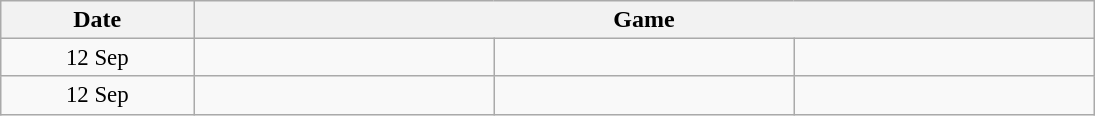<table width=730 class="wikitable">
<tr>
<th width=15%>Date</th>
<th width=70% colspan=3>Game</th>
</tr>
<tr style=font-size:95%>
<td align=center>12 Sep</td>
<td align=center><strong></strong></td>
<td></td>
<td></td>
</tr>
<tr style=font-size:95%>
<td align=center>12 Sep</td>
<td align=center><strong></strong></td>
<td></td>
<td></td>
</tr>
</table>
